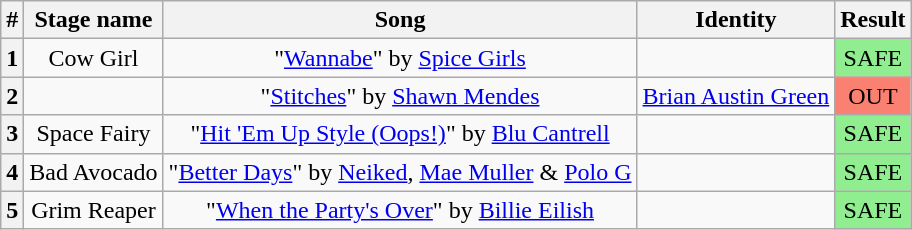<table class="wikitable plainrowheaders" style="text-align: center;">
<tr>
<th>#</th>
<th>Stage name</th>
<th>Song</th>
<th>Identity</th>
<th>Result</th>
</tr>
<tr>
<th>1</th>
<td>Cow Girl</td>
<td>"<a href='#'>Wannabe</a>" by <a href='#'>Spice Girls</a></td>
<td></td>
<td bgcolor=lightgreen>SAFE</td>
</tr>
<tr>
<th>2</th>
<td></td>
<td>"<a href='#'>Stitches</a>" by <a href='#'>Shawn Mendes</a></td>
<td><a href='#'>Brian Austin Green</a></td>
<td bgcolor=salmon>OUT</td>
</tr>
<tr>
<th>3</th>
<td>Space Fairy</td>
<td>"<a href='#'>Hit 'Em Up Style (Oops!)</a>" by <a href='#'>Blu Cantrell</a></td>
<td></td>
<td bgcolor=lightgreen>SAFE</td>
</tr>
<tr>
<th>4</th>
<td>Bad Avocado</td>
<td>"<a href='#'>Better Days</a>" by <a href='#'>Neiked</a>, <a href='#'>Mae Muller</a> & <a href='#'>Polo G</a></td>
<td></td>
<td bgcolor=lightgreen>SAFE</td>
</tr>
<tr>
<th>5</th>
<td>Grim Reaper</td>
<td>"<a href='#'>When the Party's Over</a>" by <a href='#'>Billie Eilish</a></td>
<td></td>
<td bgcolor=lightgreen>SAFE</td>
</tr>
</table>
